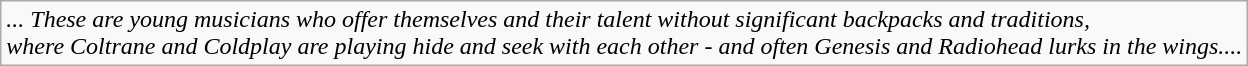<table class="wikitable">
<tr>
<td><em>... These are young musicians who offer themselves and their talent without significant backpacks and traditions, <br>where Coltrane and Coldplay are playing hide and seek with each other - and often Genesis and Radiohead lurks in the wings....</em></td>
</tr>
</table>
